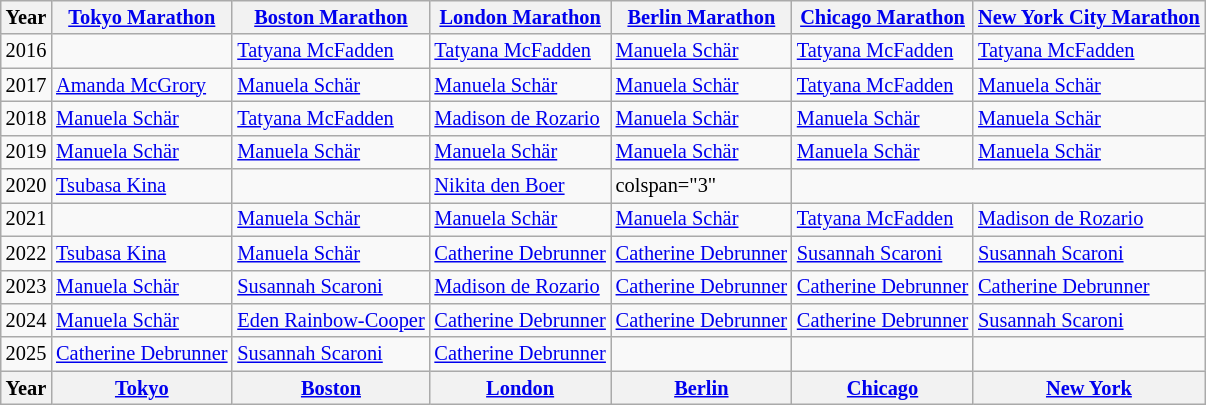<table class="wikitable" style="font-size: 85%">
<tr>
<th>Year</th>
<th><a href='#'>Tokyo Marathon</a></th>
<th><a href='#'>Boston Marathon</a></th>
<th><a href='#'>London Marathon</a></th>
<th><a href='#'>Berlin Marathon</a></th>
<th><a href='#'>Chicago Marathon</a></th>
<th><a href='#'>New York City Marathon</a></th>
</tr>
<tr>
<td>2016</td>
<td></td>
<td> <a href='#'>Tatyana McFadden</a> </td>
<td> <a href='#'>Tatyana McFadden</a> </td>
<td> <a href='#'>Manuela Schär</a> </td>
<td> <a href='#'>Tatyana McFadden</a> </td>
<td> <a href='#'>Tatyana McFadden</a> </td>
</tr>
<tr>
<td>2017</td>
<td> <a href='#'>Amanda McGrory</a></td>
<td> <a href='#'>Manuela Schär</a> </td>
<td> <a href='#'>Manuela Schär</a> </td>
<td> <a href='#'>Manuela Schär</a> </td>
<td> <a href='#'>Tatyana McFadden</a> </td>
<td> <a href='#'>Manuela Schär</a> </td>
</tr>
<tr>
<td>2018</td>
<td> <a href='#'>Manuela Schär</a> </td>
<td> <a href='#'>Tatyana McFadden</a> </td>
<td> <a href='#'>Madison de Rozario</a> </td>
<td> <a href='#'>Manuela Schär</a> </td>
<td> <a href='#'>Manuela Schär</a> </td>
<td> <a href='#'>Manuela Schär</a> </td>
</tr>
<tr>
<td>2019</td>
<td> <a href='#'>Manuela Schär</a> </td>
<td> <a href='#'>Manuela Schär</a> </td>
<td> <a href='#'>Manuela Schär</a> </td>
<td> <a href='#'>Manuela Schär</a> </td>
<td> <a href='#'>Manuela Schär</a> </td>
<td> <a href='#'>Manuela Schär</a> </td>
</tr>
<tr>
<td>2020</td>
<td> <a href='#'>Tsubasa Kina</a> </td>
<td></td>
<td> <a href='#'>Nikita den Boer</a></td>
<td>colspan="3" </td>
</tr>
<tr>
<td>2021</td>
<td></td>
<td> <a href='#'>Manuela Schär</a> </td>
<td> <a href='#'>Manuela Schär</a> </td>
<td> <a href='#'>Manuela Schär</a> </td>
<td> <a href='#'>Tatyana McFadden</a> </td>
<td> <a href='#'>Madison de Rozario</a> </td>
</tr>
<tr>
<td>2022</td>
<td> <a href='#'>Tsubasa Kina</a> </td>
<td> <a href='#'>Manuela Schär</a> </td>
<td> <a href='#'>Catherine Debrunner</a> </td>
<td> <a href='#'>Catherine Debrunner</a> </td>
<td> <a href='#'>Susannah Scaroni</a> </td>
<td> <a href='#'>Susannah Scaroni</a> </td>
</tr>
<tr>
<td>2023</td>
<td> <a href='#'>Manuela Schär</a> </td>
<td> <a href='#'>Susannah Scaroni</a> </td>
<td> <a href='#'>Madison de Rozario</a> </td>
<td> <a href='#'>Catherine Debrunner</a> </td>
<td> <a href='#'>Catherine Debrunner</a> </td>
<td> <a href='#'>Catherine Debrunner</a> </td>
</tr>
<tr>
<td>2024</td>
<td> <a href='#'>Manuela Schär</a> </td>
<td> <a href='#'>Eden Rainbow-Cooper</a> </td>
<td> <a href='#'>Catherine Debrunner</a> </td>
<td> <a href='#'>Catherine Debrunner</a> </td>
<td> <a href='#'>Catherine Debrunner</a> </td>
<td> <a href='#'>Susannah Scaroni</a> </td>
</tr>
<tr>
<td>2025</td>
<td> <a href='#'>Catherine Debrunner</a> </td>
<td> <a href='#'>Susannah Scaroni</a> </td>
<td> <a href='#'>Catherine Debrunner</a> </td>
<td></td>
<td></td>
</tr>
<tr>
<th>Year</th>
<th><a href='#'>Tokyo</a></th>
<th><a href='#'>Boston</a></th>
<th><a href='#'>London</a></th>
<th><a href='#'>Berlin</a></th>
<th><a href='#'>Chicago</a></th>
<th><a href='#'>New York</a></th>
</tr>
</table>
